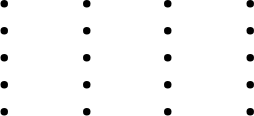<table>
<tr>
<td valign="top" width=20%><br><ul><li></li><li></li><li></li><li></li><li></li></ul></td>
<td valign="top" width=20%><br><ul><li></li><li></li><li></li><li></li><li></li></ul></td>
<td valign="top" width=20%><br><ul><li></li><li></li><li></li><li></li><li></li></ul></td>
<td valign="top" width=20%><br><ul><li></li><li></li><li></li><li></li><li></li></ul></td>
</tr>
</table>
